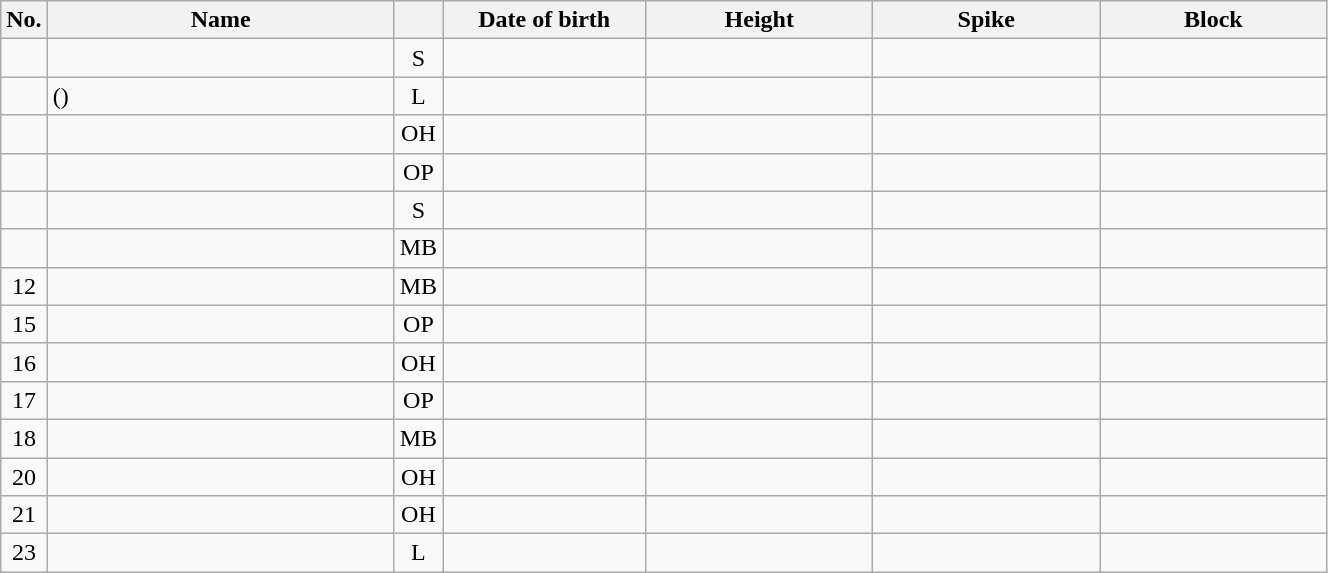<table class="wikitable sortable" style="font-size:100%; text-align:center;">
<tr>
<th>No.</th>
<th style="width:14em">Name</th>
<th></th>
<th style="width:8em">Date of birth</th>
<th style="width:9em">Height</th>
<th style="width:9em">Spike</th>
<th style="width:9em">Block</th>
</tr>
<tr>
<td></td>
<td align=left></td>
<td>S</td>
<td align=right></td>
<td></td>
<td></td>
<td></td>
</tr>
<tr>
<td></td>
<td align=left> ()</td>
<td>L</td>
<td align=right></td>
<td></td>
<td></td>
<td></td>
</tr>
<tr>
<td></td>
<td align=left></td>
<td>OH</td>
<td align=right></td>
<td></td>
<td></td>
<td></td>
</tr>
<tr>
<td></td>
<td align=left></td>
<td>OP</td>
<td align=right></td>
<td></td>
<td></td>
<td></td>
</tr>
<tr>
<td></td>
<td align=left></td>
<td>S</td>
<td align=right></td>
<td></td>
<td></td>
<td></td>
</tr>
<tr>
<td></td>
<td align=left></td>
<td>MB</td>
<td align=right></td>
<td></td>
<td></td>
<td></td>
</tr>
<tr>
<td>12</td>
<td align=left></td>
<td>MB</td>
<td align=right></td>
<td></td>
<td></td>
<td></td>
</tr>
<tr>
<td>15</td>
<td align=left></td>
<td>OP</td>
<td align=right></td>
<td></td>
<td></td>
<td></td>
</tr>
<tr>
<td>16</td>
<td align=left></td>
<td>OH</td>
<td align=right></td>
<td></td>
<td></td>
<td></td>
</tr>
<tr>
<td>17</td>
<td align=left></td>
<td>OP</td>
<td align=right></td>
<td></td>
<td></td>
<td></td>
</tr>
<tr>
<td>18</td>
<td align=left></td>
<td>MB</td>
<td align=right></td>
<td></td>
<td></td>
<td></td>
</tr>
<tr>
<td>20</td>
<td align=left></td>
<td>OH</td>
<td align=right></td>
<td></td>
<td></td>
<td></td>
</tr>
<tr>
<td>21</td>
<td align=left></td>
<td>OH</td>
<td align=right></td>
<td></td>
<td></td>
<td></td>
</tr>
<tr>
<td>23</td>
<td align=left></td>
<td>L</td>
<td align=right></td>
<td></td>
<td></td>
<td></td>
</tr>
</table>
